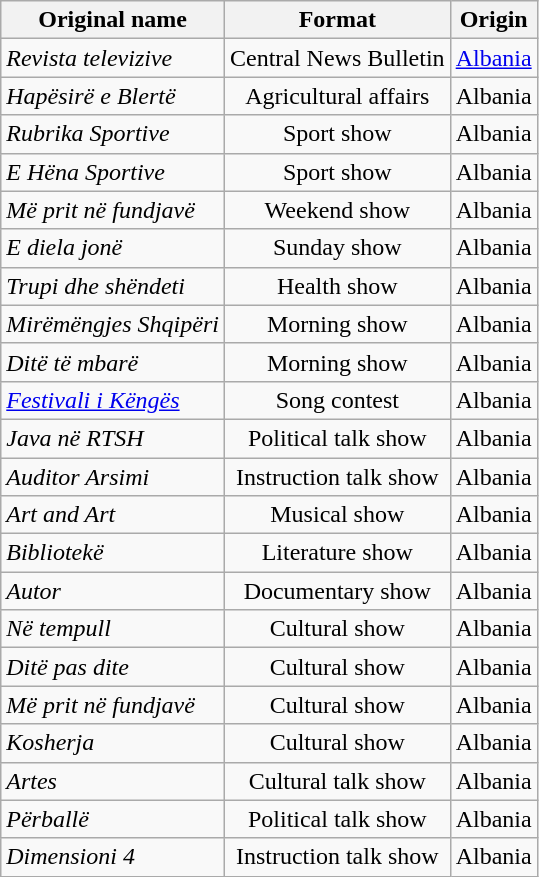<table class="wikitable">
<tr>
<th>Original name</th>
<th>Format</th>
<th>Origin</th>
</tr>
<tr>
<td><em>Revista televizive</em></td>
<td align=center>Central News Bulletin</td>
<td align=center><a href='#'>Albania</a></td>
</tr>
<tr>
<td><em>Hapësirë e Blertë</em></td>
<td align=center>Agricultural affairs</td>
<td align=center>Albania</td>
</tr>
<tr>
<td><em>Rubrika Sportive</em></td>
<td align=center>Sport show</td>
<td align=center>Albania</td>
</tr>
<tr>
<td><em>E Hëna Sportive</em></td>
<td align=center>Sport show</td>
<td align=center>Albania</td>
</tr>
<tr>
<td><em>Më prit në fundjavë</em></td>
<td align=center>Weekend show</td>
<td align=center>Albania</td>
</tr>
<tr>
<td><em>E diela jonë</em></td>
<td align=center>Sunday show</td>
<td align=center>Albania</td>
</tr>
<tr>
<td><em>Trupi dhe shëndeti</em></td>
<td align=center>Health show</td>
<td align=center>Albania</td>
</tr>
<tr>
<td><em>Mirëmëngjes Shqipëri</em></td>
<td align=center>Morning show</td>
<td align=center>Albania</td>
</tr>
<tr>
<td><em>Ditë të mbarë </em></td>
<td align=center>Morning show</td>
<td align=center>Albania</td>
</tr>
<tr>
<td><em><a href='#'>Festivali i Këngës</a></em></td>
<td align=center>Song contest</td>
<td align=center>Albania</td>
</tr>
<tr>
<td><em>Java në RTSH</em></td>
<td align=center>Political talk show</td>
<td align=center>Albania</td>
</tr>
<tr>
<td><em>Auditor Arsimi</em></td>
<td align=center>Instruction talk show</td>
<td align=center>Albania</td>
</tr>
<tr>
<td><em>Art and Art</em></td>
<td align=center>Musical show</td>
<td align=center>Albania</td>
</tr>
<tr>
<td><em>Bibliotekë</em></td>
<td align=center>Literature show</td>
<td align=center>Albania</td>
</tr>
<tr>
<td><em>Autor</em></td>
<td align=center>Documentary show</td>
<td align=center>Albania</td>
</tr>
<tr>
<td><em>Në tempull</em></td>
<td align=center>Cultural show</td>
<td align=center>Albania</td>
</tr>
<tr>
<td><em>Ditë pas dite</em></td>
<td align=center>Cultural show</td>
<td align=center>Albania</td>
</tr>
<tr>
<td><em>Më prit në fundjavë</em></td>
<td align=center>Cultural show</td>
<td align=center>Albania</td>
</tr>
<tr>
<td><em>Kosherja</em></td>
<td align=center>Cultural show</td>
<td align=center>Albania</td>
</tr>
<tr>
<td><em>Artes</em></td>
<td align=center>Cultural  talk show</td>
<td align=center>Albania</td>
</tr>
<tr>
<td><em>Përballë</em></td>
<td align=center>Political talk show</td>
<td align=center>Albania</td>
</tr>
<tr>
<td><em>Dimensioni 4</em></td>
<td align=center>Instruction talk show</td>
<td align=center>Albania</td>
</tr>
</table>
